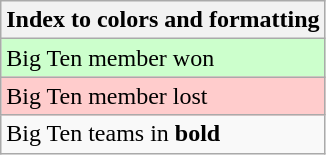<table class="wikitable">
<tr>
<th>Index to colors and formatting</th>
</tr>
<tr bgcolor= #ccffcc>
<td>Big Ten member won</td>
</tr>
<tr bgcolor=#ffcccc>
<td>Big Ten member lost</td>
</tr>
<tr>
<td>Big Ten teams in <strong>bold</strong></td>
</tr>
</table>
